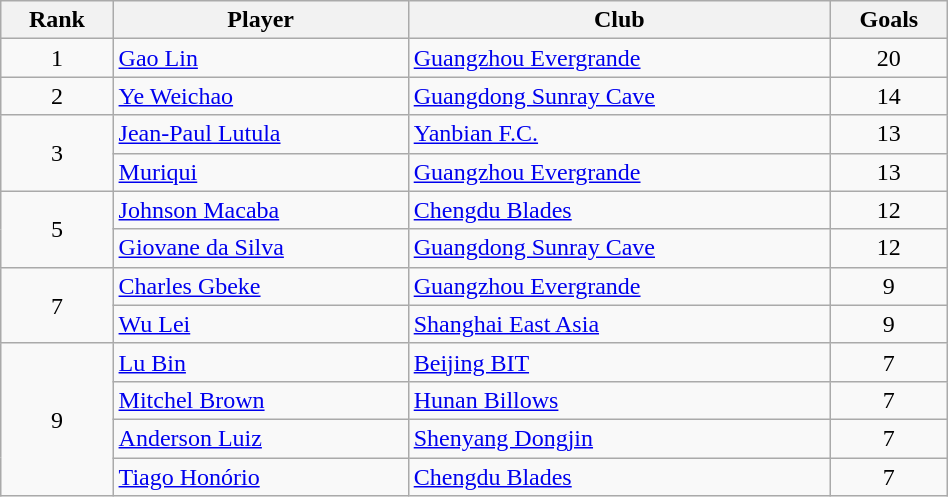<table class=wikitable width=50%>
<tr>
<th>Rank</th>
<th>Player</th>
<th>Club</th>
<th>Goals</th>
</tr>
<tr>
<td rowspan=1 align=center>1</td>
<td> <a href='#'>Gao Lin</a></td>
<td><a href='#'>Guangzhou Evergrande</a></td>
<td align=center>20</td>
</tr>
<tr>
<td rowspan=1 align=center>2</td>
<td> <a href='#'>Ye Weichao</a></td>
<td><a href='#'>Guangdong Sunray Cave</a></td>
<td align=center>14</td>
</tr>
<tr>
<td rowspan=2 align=center>3</td>
<td> <a href='#'>Jean-Paul Lutula</a></td>
<td><a href='#'>Yanbian F.C.</a></td>
<td align=center>13</td>
</tr>
<tr>
<td> <a href='#'>Muriqui</a></td>
<td><a href='#'>Guangzhou Evergrande</a></td>
<td align=center>13</td>
</tr>
<tr>
<td rowspan=2 align=center>5</td>
<td> <a href='#'>Johnson Macaba</a></td>
<td><a href='#'>Chengdu Blades</a></td>
<td align=center>12</td>
</tr>
<tr>
<td> <a href='#'>Giovane da Silva</a></td>
<td><a href='#'>Guangdong Sunray Cave</a></td>
<td align=center>12</td>
</tr>
<tr>
<td rowspan=2 align=center>7</td>
<td> <a href='#'>Charles Gbeke</a></td>
<td><a href='#'>Guangzhou Evergrande</a></td>
<td align=center>9</td>
</tr>
<tr>
<td> <a href='#'>Wu Lei</a></td>
<td><a href='#'>Shanghai East Asia</a></td>
<td align=center>9</td>
</tr>
<tr>
<td rowspan=4 align=center>9</td>
<td> <a href='#'>Lu Bin</a></td>
<td><a href='#'>Beijing BIT</a></td>
<td align=center>7</td>
</tr>
<tr>
<td> <a href='#'>Mitchel Brown</a></td>
<td><a href='#'>Hunan Billows</a></td>
<td align=center>7</td>
</tr>
<tr>
<td> <a href='#'>Anderson Luiz</a></td>
<td><a href='#'>Shenyang Dongjin</a></td>
<td align=center>7</td>
</tr>
<tr>
<td> <a href='#'>Tiago Honório</a></td>
<td><a href='#'>Chengdu Blades</a></td>
<td align=center>7</td>
</tr>
</table>
